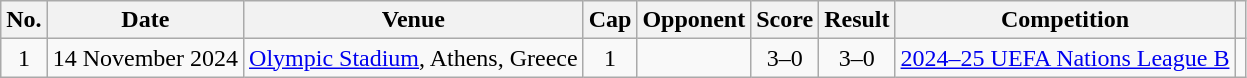<table class="wikitable">
<tr>
<th scope="col">No.</th>
<th scope="col">Date</th>
<th scope="col">Venue</th>
<th scope="col">Cap</th>
<th scope="col">Opponent</th>
<th scope="col">Score</th>
<th scope="col">Result</th>
<th scope="col">Competition</th>
<th scope="col"></th>
</tr>
<tr>
<td style="text-align: center;">1</td>
<td>14 November 2024</td>
<td><a href='#'>Olympic Stadium</a>, Athens, Greece</td>
<td style="text-align: center;">1</td>
<td></td>
<td style="text-align: center;">3–0</td>
<td style="text-align: center;">3–0</td>
<td><a href='#'>2024–25 UEFA Nations League B</a></td>
<td style="text-align: center;"></td>
</tr>
</table>
